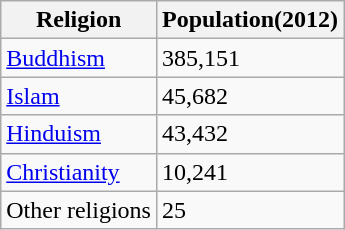<table class="wikitable sortable">
<tr>
<th>Religion</th>
<th>Population(2012)</th>
</tr>
<tr>
<td><a href='#'>Buddhism</a></td>
<td>385,151</td>
</tr>
<tr>
<td><a href='#'>Islam</a></td>
<td>45,682</td>
</tr>
<tr>
<td><a href='#'>Hinduism</a></td>
<td>43,432</td>
</tr>
<tr>
<td><a href='#'>Christianity</a></td>
<td>10,241</td>
</tr>
<tr>
<td>Other religions</td>
<td>25</td>
</tr>
</table>
